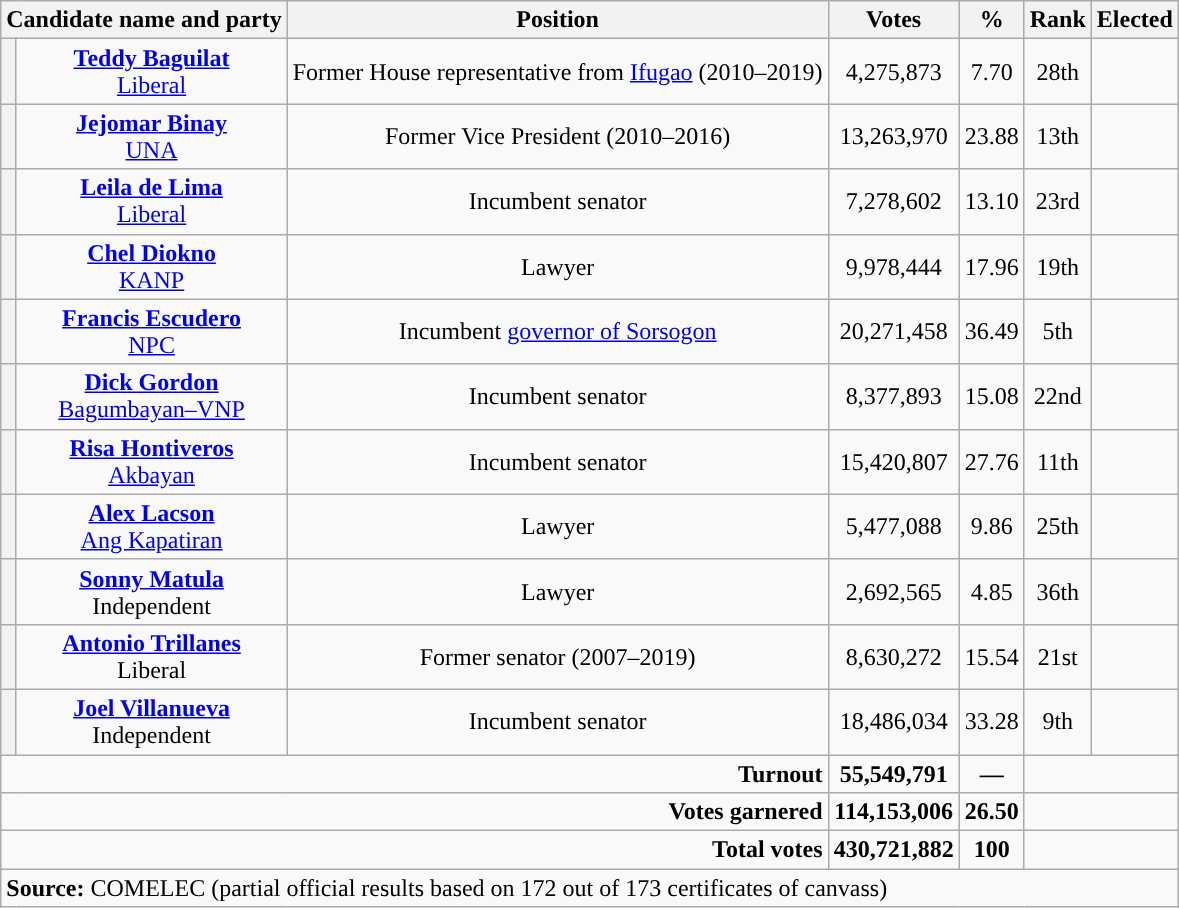<table class="wikitable sortable" style="text-align:center;font-size:100%;">
<tr>
<th colspan="2" class=unsortable>Candidate name and party</th>
<th class=unsortable>Position</th>
<th>Votes</th>
<th>%</th>
<th>Rank</th>
<th class=unsortable>Elected</th>
</tr>
<tr>
<th style="background:"></th>
<td><strong><a href='#'>Teddy Baguilat</a></strong><br><a href='#'>Liberal</a></td>
<td>Former House representative from <a href='#'>Ifugao</a> (2010–2019)</td>
<td>4,275,873</td>
<td>7.70</td>
<td>28th</td>
<td></td>
</tr>
<tr>
<th style="background:"></th>
<td><strong><a href='#'>Jejomar Binay</a></strong><br><a href='#'>UNA</a></td>
<td>Former Vice President (2010–2016)</td>
<td>13,263,970</td>
<td>23.88</td>
<td>13th</td>
<td></td>
</tr>
<tr>
<th style="background:"></th>
<td><strong><a href='#'>Leila de Lima</a></strong><br><a href='#'>Liberal</a></td>
<td>Incumbent senator</td>
<td>7,278,602</td>
<td>13.10</td>
<td>23rd</td>
<td></td>
</tr>
<tr>
<th style="background:"></th>
<td><strong><a href='#'>Chel Diokno</a></strong><br><a href='#'>KANP</a></td>
<td>Lawyer</td>
<td>9,978,444</td>
<td>17.96</td>
<td>19th</td>
<td></td>
</tr>
<tr>
<th style="background:"></th>
<td><strong><a href='#'>Francis Escudero</a></strong><br><a href='#'>NPC</a></td>
<td>Incumbent <a href='#'>governor of Sorsogon</a></td>
<td>20,271,458</td>
<td>36.49</td>
<td>5th</td>
<td></td>
</tr>
<tr>
<th style="background:"></th>
<td><a href='#'><strong>Dick Gordon</strong></a><br><a href='#'>Bagumbayan–VNP</a></td>
<td>Incumbent senator</td>
<td>8,377,893</td>
<td>15.08</td>
<td>22nd</td>
<td></td>
</tr>
<tr>
<th style="background:"></th>
<td><strong><a href='#'>Risa Hontiveros</a></strong><br><a href='#'>Akbayan</a></td>
<td>Incumbent senator</td>
<td>15,420,807</td>
<td>27.76</td>
<td>11th</td>
<td></td>
</tr>
<tr>
<th style="background:"></th>
<td><strong><a href='#'>Alex Lacson</a></strong><br><a href='#'>Ang Kapatiran</a></td>
<td>Lawyer</td>
<td>5,477,088</td>
<td>9.86</td>
<td>25th</td>
<td></td>
</tr>
<tr>
<th></th>
<td><strong><a href='#'>Sonny Matula</a></strong><br>Independent</td>
<td>Lawyer</td>
<td>2,692,565</td>
<td>4.85</td>
<td>36th</td>
<td></td>
</tr>
<tr>
<th style="background:"></th>
<td><strong><a href='#'>Antonio Trillanes</a></strong><br>Liberal</td>
<td>Former senator (2007–2019)</td>
<td>8,630,272</td>
<td>15.54</td>
<td>21st</td>
<td></td>
</tr>
<tr>
<th></th>
<td><strong><a href='#'>Joel Villanueva</a></strong><br>Independent</td>
<td>Incumbent senator</td>
<td>18,486,034</td>
<td>33.28</td>
<td>9th</td>
<td></td>
</tr>
<tr class="sortbottom">
<td colspan=3; style="text-align: right"><strong>Turnout</strong></td>
<td><strong>55,549,791</strong></td>
<td><strong>—</strong></td>
<td colspan=2></td>
</tr>
<tr class="sortbottom">
<td colspan=3; style="text-align: right"><strong>Votes garnered</strong></td>
<td><strong>114,153,006</strong></td>
<td><strong>26.50</strong></td>
<td colspan=2></td>
</tr>
<tr class="sortbottom">
<td colspan=3; style="text-align: right"><strong>Total votes</strong></td>
<td><strong>430,721,882</strong></td>
<td><strong>100</strong></td>
<td colspan=2></td>
</tr>
<tr class="sortbottom">
<td colspan=7; style="text-align: left"><strong>Source:</strong> COMELEC (partial official results based on 172 out of 173 certificates of canvass)</td>
</tr>
</table>
